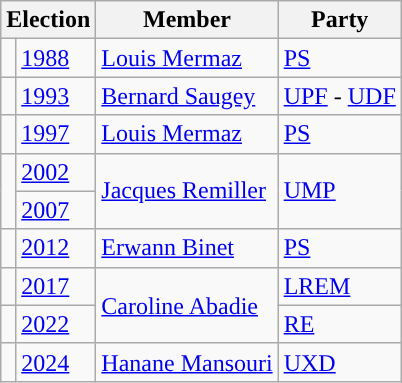<table class="wikitable">
<tr>
<th colspan="2">Election</th>
<th>Member</th>
<th>Party</th>
</tr>
<tr>
<td style="color:inherit;background-color:"></td>
<td><a href='#'>1988</a></td>
<td><a href='#'>Louis Mermaz</a></td>
<td><a href='#'>PS</a></td>
</tr>
<tr>
<td style="color:inherit;background-color:"></td>
<td><a href='#'>1993</a></td>
<td><a href='#'>Bernard Saugey</a></td>
<td><a href='#'>UPF</a> - <a href='#'>UDF</a></td>
</tr>
<tr>
<td style="color:inherit;background-color:"></td>
<td><a href='#'>1997</a></td>
<td><a href='#'>Louis Mermaz</a></td>
<td><a href='#'>PS</a></td>
</tr>
<tr>
<td rowspan="2" style="color:inherit;background-color:"></td>
<td><a href='#'>2002</a></td>
<td rowspan="2"><a href='#'>Jacques Remiller</a></td>
<td rowspan="2"><a href='#'>UMP</a></td>
</tr>
<tr>
<td><a href='#'>2007</a></td>
</tr>
<tr>
<td style="color:inherit;background-color:"></td>
<td><a href='#'>2012</a></td>
<td><a href='#'>Erwann Binet</a></td>
<td><a href='#'>PS</a></td>
</tr>
<tr>
<td style="color:inherit;background-color: "></td>
<td><a href='#'>2017</a></td>
<td rowspan="2"><a href='#'>Caroline Abadie</a></td>
<td><a href='#'>LREM</a></td>
</tr>
<tr>
<td style="color:inherit;background-color: "></td>
<td><a href='#'>2022</a></td>
<td><a href='#'>RE</a></td>
</tr>
<tr>
<td style="color:inherit;background-color: "></td>
<td><a href='#'>2024</a></td>
<td><a href='#'>Hanane Mansouri</a></td>
<td><a href='#'>UXD</a></td>
</tr>
</table>
